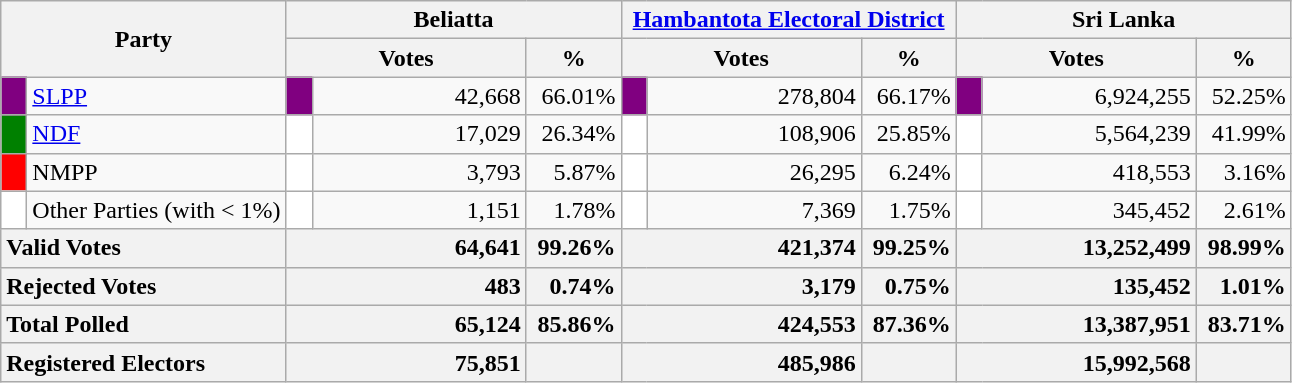<table class="wikitable">
<tr>
<th colspan="2" width="144px"rowspan="2">Party</th>
<th colspan="3" width="216px">Beliatta</th>
<th colspan="3" width="216px"><a href='#'>Hambantota Electoral District</a></th>
<th colspan="3" width="216px">Sri Lanka</th>
</tr>
<tr>
<th colspan="2" width="144px">Votes</th>
<th>%</th>
<th colspan="2" width="144px">Votes</th>
<th>%</th>
<th colspan="2" width="144px">Votes</th>
<th>%</th>
</tr>
<tr>
<td style="background-color:purple;" width="10px"></td>
<td style="text-align:left;"><a href='#'>SLPP</a></td>
<td style="background-color:purple;" width="10px"></td>
<td style="text-align:right;">42,668</td>
<td style="text-align:right;">66.01%</td>
<td style="background-color:purple;" width="10px"></td>
<td style="text-align:right;">278,804</td>
<td style="text-align:right;">66.17%</td>
<td style="background-color:purple;" width="10px"></td>
<td style="text-align:right;">6,924,255</td>
<td style="text-align:right;">52.25%</td>
</tr>
<tr>
<td style="background-color:green;" width="10px"></td>
<td style="text-align:left;"><a href='#'>NDF</a></td>
<td style="background-color:white;" width="10px"></td>
<td style="text-align:right;">17,029</td>
<td style="text-align:right;">26.34%</td>
<td style="background-color:white;" width="10px"></td>
<td style="text-align:right;">108,906</td>
<td style="text-align:right;">25.85%</td>
<td style="background-color:white;" width="10px"></td>
<td style="text-align:right;">5,564,239</td>
<td style="text-align:right;">41.99%</td>
</tr>
<tr>
<td style="background-color:red;" width="10px"></td>
<td style="text-align:left;">NMPP</td>
<td style="background-color:white;" width="10px"></td>
<td style="text-align:right;">3,793</td>
<td style="text-align:right;">5.87%</td>
<td style="background-color:white;" width="10px"></td>
<td style="text-align:right;">26,295</td>
<td style="text-align:right;">6.24%</td>
<td style="background-color:white;" width="10px"></td>
<td style="text-align:right;">418,553</td>
<td style="text-align:right;">3.16%</td>
</tr>
<tr>
<td style="background-color:white;" width="10px"></td>
<td style="text-align:left;">Other Parties (with < 1%)</td>
<td style="background-color:white;" width="10px"></td>
<td style="text-align:right;">1,151</td>
<td style="text-align:right;">1.78%</td>
<td style="background-color:white;" width="10px"></td>
<td style="text-align:right;">7,369</td>
<td style="text-align:right;">1.75%</td>
<td style="background-color:white;" width="10px"></td>
<td style="text-align:right;">345,452</td>
<td style="text-align:right;">2.61%</td>
</tr>
<tr>
<th colspan="2" width="144px"style="text-align:left;">Valid Votes</th>
<th style="text-align:right;"colspan="2" width="144px">64,641</th>
<th style="text-align:right;">99.26%</th>
<th style="text-align:right;"colspan="2" width="144px">421,374</th>
<th style="text-align:right;">99.25%</th>
<th style="text-align:right;"colspan="2" width="144px">13,252,499</th>
<th style="text-align:right;">98.99%</th>
</tr>
<tr>
<th colspan="2" width="144px"style="text-align:left;">Rejected Votes</th>
<th style="text-align:right;"colspan="2" width="144px">483</th>
<th style="text-align:right;">0.74%</th>
<th style="text-align:right;"colspan="2" width="144px">3,179</th>
<th style="text-align:right;">0.75%</th>
<th style="text-align:right;"colspan="2" width="144px">135,452</th>
<th style="text-align:right;">1.01%</th>
</tr>
<tr>
<th colspan="2" width="144px"style="text-align:left;">Total Polled</th>
<th style="text-align:right;"colspan="2" width="144px">65,124</th>
<th style="text-align:right;">85.86%</th>
<th style="text-align:right;"colspan="2" width="144px">424,553</th>
<th style="text-align:right;">87.36%</th>
<th style="text-align:right;"colspan="2" width="144px">13,387,951</th>
<th style="text-align:right;">83.71%</th>
</tr>
<tr>
<th colspan="2" width="144px"style="text-align:left;">Registered Electors</th>
<th style="text-align:right;"colspan="2" width="144px">75,851</th>
<th></th>
<th style="text-align:right;"colspan="2" width="144px">485,986</th>
<th></th>
<th style="text-align:right;"colspan="2" width="144px">15,992,568</th>
<th></th>
</tr>
</table>
